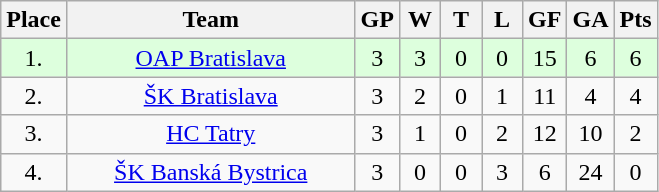<table class="wikitable">
<tr>
<th width=20>Place</th>
<th width=185>Team</th>
<th width=20>GP</th>
<th width=20>W</th>
<th width=20>T</th>
<th width=20>L</th>
<th width=20>GF</th>
<th width=20>GA</th>
<th width=20>Pts</th>
</tr>
<tr align=center bgcolor=#ddffdd>
<td>1.</td>
<td><a href='#'>OAP Bratislava</a></td>
<td>3</td>
<td>3</td>
<td>0</td>
<td>0</td>
<td>15</td>
<td>6</td>
<td>6</td>
</tr>
<tr align=center>
<td>2.</td>
<td><a href='#'>ŠK Bratislava</a></td>
<td>3</td>
<td>2</td>
<td>0</td>
<td>1</td>
<td>11</td>
<td>4</td>
<td>4</td>
</tr>
<tr align=center>
<td>3.</td>
<td><a href='#'>HC Tatry</a></td>
<td>3</td>
<td>1</td>
<td>0</td>
<td>2</td>
<td>12</td>
<td>10</td>
<td>2</td>
</tr>
<tr align=center>
<td>4.</td>
<td><a href='#'>ŠK Banská Bystrica</a></td>
<td>3</td>
<td>0</td>
<td>0</td>
<td>3</td>
<td>6</td>
<td>24</td>
<td>0</td>
</tr>
</table>
